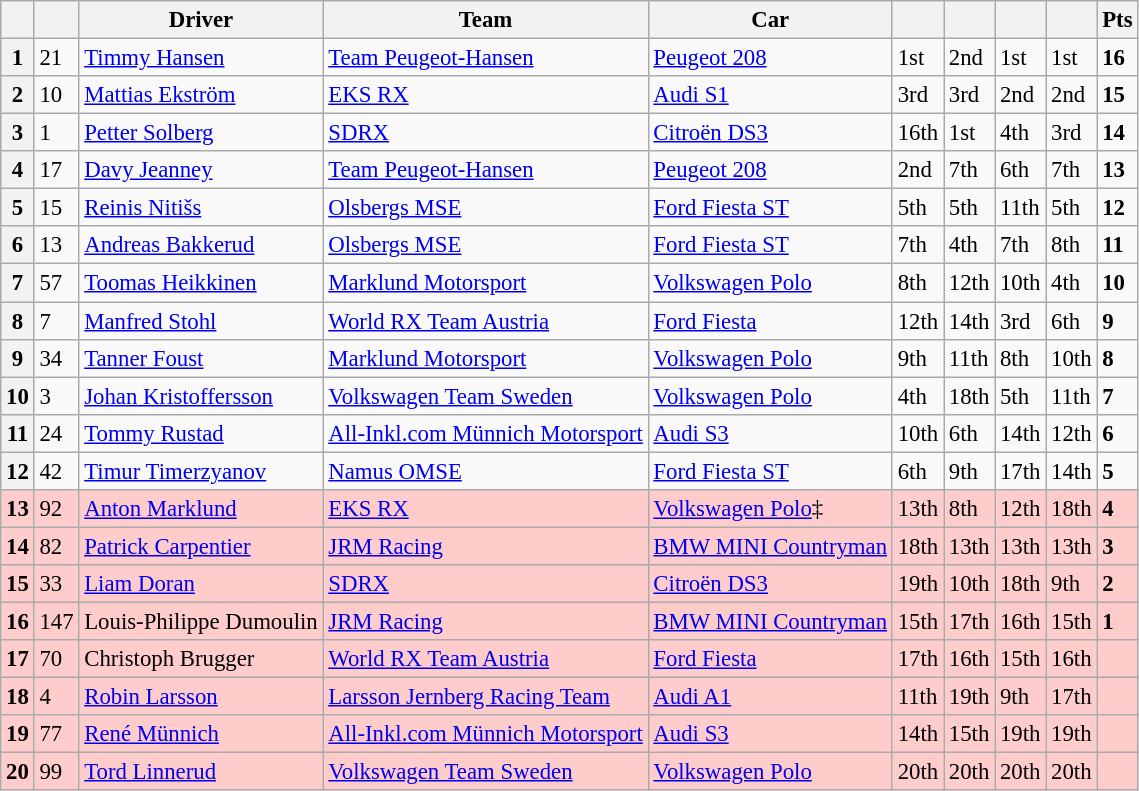<table class=wikitable style="font-size:95%">
<tr>
<th></th>
<th></th>
<th>Driver</th>
<th>Team</th>
<th>Car</th>
<th></th>
<th></th>
<th></th>
<th></th>
<th>Pts</th>
</tr>
<tr>
<th>1</th>
<td>21</td>
<td> <a href='#'>Timmy Hansen</a></td>
<td><a href='#'>Team Peugeot-Hansen</a></td>
<td><a href='#'>Peugeot 208</a></td>
<td>1st</td>
<td>2nd</td>
<td>1st</td>
<td>1st</td>
<td><strong>16</strong></td>
</tr>
<tr>
<th>2</th>
<td>10</td>
<td> <a href='#'>Mattias Ekström</a></td>
<td><a href='#'>EKS RX</a></td>
<td><a href='#'>Audi S1</a></td>
<td>3rd</td>
<td>3rd</td>
<td>2nd</td>
<td>2nd</td>
<td><strong>15</strong></td>
</tr>
<tr>
<th>3</th>
<td>1</td>
<td> <a href='#'>Petter Solberg</a></td>
<td><a href='#'>SDRX</a></td>
<td><a href='#'>Citroën DS3</a></td>
<td>16th</td>
<td>1st</td>
<td>4th</td>
<td>3rd</td>
<td><strong>14</strong></td>
</tr>
<tr>
<th>4</th>
<td>17</td>
<td> <a href='#'>Davy Jeanney</a></td>
<td><a href='#'>Team Peugeot-Hansen</a></td>
<td><a href='#'>Peugeot 208</a></td>
<td>2nd</td>
<td>7th</td>
<td>6th</td>
<td>7th</td>
<td><strong>13</strong></td>
</tr>
<tr>
<th>5</th>
<td>15</td>
<td> <a href='#'>Reinis Nitišs</a></td>
<td><a href='#'>Olsbergs MSE</a></td>
<td><a href='#'>Ford Fiesta ST</a></td>
<td>5th</td>
<td>5th</td>
<td>11th</td>
<td>5th</td>
<td><strong>12</strong></td>
</tr>
<tr>
<th>6</th>
<td>13</td>
<td> <a href='#'>Andreas Bakkerud</a></td>
<td><a href='#'>Olsbergs MSE</a></td>
<td><a href='#'>Ford Fiesta ST</a></td>
<td>7th</td>
<td>4th</td>
<td>7th</td>
<td>8th</td>
<td><strong>11</strong></td>
</tr>
<tr>
<th>7</th>
<td>57</td>
<td> <a href='#'>Toomas Heikkinen</a></td>
<td><a href='#'>Marklund Motorsport</a></td>
<td><a href='#'>Volkswagen Polo</a></td>
<td>8th</td>
<td>12th</td>
<td>10th</td>
<td>4th</td>
<td><strong>10</strong></td>
</tr>
<tr>
<th>8</th>
<td>7</td>
<td> <a href='#'>Manfred Stohl</a></td>
<td><a href='#'>World RX Team Austria</a></td>
<td><a href='#'>Ford Fiesta</a></td>
<td>12th</td>
<td>14th</td>
<td>3rd</td>
<td>6th</td>
<td><strong>9</strong></td>
</tr>
<tr>
<th>9</th>
<td>34</td>
<td> <a href='#'>Tanner Foust</a></td>
<td><a href='#'>Marklund Motorsport</a></td>
<td><a href='#'>Volkswagen Polo</a></td>
<td>9th</td>
<td>11th</td>
<td>8th</td>
<td>10th</td>
<td><strong>8</strong></td>
</tr>
<tr>
<th>10</th>
<td>3</td>
<td> <a href='#'>Johan Kristoffersson</a></td>
<td><a href='#'>Volkswagen Team Sweden</a></td>
<td><a href='#'>Volkswagen Polo</a></td>
<td>4th</td>
<td>18th</td>
<td>5th</td>
<td>11th</td>
<td><strong>7</strong></td>
</tr>
<tr>
<th>11</th>
<td>24</td>
<td> <a href='#'>Tommy Rustad</a></td>
<td><a href='#'>All-Inkl.com Münnich Motorsport</a></td>
<td><a href='#'>Audi S3</a></td>
<td>10th</td>
<td>6th</td>
<td>14th</td>
<td>12th</td>
<td><strong>6</strong></td>
</tr>
<tr>
<th>12</th>
<td>42</td>
<td> <a href='#'>Timur Timerzyanov</a></td>
<td><a href='#'>Namus OMSE</a></td>
<td><a href='#'>Ford Fiesta ST</a></td>
<td>6th</td>
<td>9th</td>
<td>17th</td>
<td>14th</td>
<td><strong>5</strong></td>
</tr>
<tr>
<th style="background:#ffcccc;">13</th>
<td style="background:#ffcccc;">92</td>
<td style="background:#ffcccc;"> <a href='#'>Anton Marklund</a></td>
<td style="background:#ffcccc;"><a href='#'>EKS RX</a></td>
<td style="background:#ffcccc;"><a href='#'>Volkswagen Polo</a>‡</td>
<td style="background:#ffcccc;">13th</td>
<td style="background:#ffcccc;">8th</td>
<td style="background:#ffcccc;">12th</td>
<td style="background:#ffcccc;">18th</td>
<td style="background:#ffcccc;"><strong>4</strong></td>
</tr>
<tr>
<th style="background:#ffcccc;">14</th>
<td style="background:#ffcccc;">82</td>
<td style="background:#ffcccc;"> <a href='#'>Patrick Carpentier</a></td>
<td style="background:#ffcccc;"><a href='#'>JRM Racing</a></td>
<td style="background:#ffcccc;"><a href='#'>BMW MINI Countryman</a></td>
<td style="background:#ffcccc;">18th</td>
<td style="background:#ffcccc;">13th</td>
<td style="background:#ffcccc;">13th</td>
<td style="background:#ffcccc;">13th</td>
<td style="background:#ffcccc;"><strong>3</strong></td>
</tr>
<tr>
<th style="background:#ffcccc;">15</th>
<td style="background:#ffcccc;">33</td>
<td style="background:#ffcccc;"> <a href='#'>Liam Doran</a></td>
<td style="background:#ffcccc;"><a href='#'>SDRX</a></td>
<td style="background:#ffcccc;"><a href='#'>Citroën DS3</a></td>
<td style="background:#ffcccc;">19th</td>
<td style="background:#ffcccc;">10th</td>
<td style="background:#ffcccc;">18th</td>
<td style="background:#ffcccc;">9th</td>
<td style="background:#ffcccc;"><strong>2</strong></td>
</tr>
<tr>
<th style="background:#ffcccc;">16</th>
<td style="background:#ffcccc;">147</td>
<td style="background:#ffcccc;"> Louis-Philippe Dumoulin</td>
<td style="background:#ffcccc;"><a href='#'>JRM Racing</a></td>
<td style="background:#ffcccc;"><a href='#'>BMW MINI Countryman</a></td>
<td style="background:#ffcccc;">15th</td>
<td style="background:#ffcccc;">17th</td>
<td style="background:#ffcccc;">16th</td>
<td style="background:#ffcccc;">15th</td>
<td style="background:#ffcccc;"><strong>1</strong></td>
</tr>
<tr>
<th style="background:#ffcccc;">17</th>
<td style="background:#ffcccc;">70</td>
<td style="background:#ffcccc;"> Christoph Brugger</td>
<td style="background:#ffcccc;"><a href='#'>World RX Team Austria</a></td>
<td style="background:#ffcccc;"><a href='#'>Ford Fiesta</a></td>
<td style="background:#ffcccc;">17th</td>
<td style="background:#ffcccc;">16th</td>
<td style="background:#ffcccc;">15th</td>
<td style="background:#ffcccc;">16th</td>
<td style="background:#ffcccc;"></td>
</tr>
<tr>
<th style="background:#ffcccc;">18</th>
<td style="background:#ffcccc;">4</td>
<td style="background:#ffcccc;"> <a href='#'>Robin Larsson</a></td>
<td style="background:#ffcccc;"><a href='#'>Larsson Jernberg Racing Team</a></td>
<td style="background:#ffcccc;"><a href='#'>Audi A1</a></td>
<td style="background:#ffcccc;">11th</td>
<td style="background:#ffcccc;">19th</td>
<td style="background:#ffcccc;">9th</td>
<td style="background:#ffcccc;">17th</td>
<td style="background:#ffcccc;"></td>
</tr>
<tr>
<th style="background:#ffcccc;">19</th>
<td style="background:#ffcccc;">77</td>
<td style="background:#ffcccc;"> <a href='#'>René Münnich</a></td>
<td style="background:#ffcccc;"><a href='#'>All-Inkl.com Münnich Motorsport</a></td>
<td style="background:#ffcccc;"><a href='#'>Audi S3</a></td>
<td style="background:#ffcccc;">14th</td>
<td style="background:#ffcccc;">15th</td>
<td style="background:#ffcccc;">19th</td>
<td style="background:#ffcccc;">19th</td>
<td style="background:#ffcccc;"></td>
</tr>
<tr>
<th style="background:#ffcccc;">20</th>
<td style="background:#ffcccc;">99</td>
<td style="background:#ffcccc;"> <a href='#'>Tord Linnerud</a></td>
<td style="background:#ffcccc;"><a href='#'>Volkswagen Team Sweden</a></td>
<td style="background:#ffcccc;"><a href='#'>Volkswagen Polo</a></td>
<td style="background:#ffcccc;">20th</td>
<td style="background:#ffcccc;">20th</td>
<td style="background:#ffcccc;">20th</td>
<td style="background:#ffcccc;">20th</td>
<td style="background:#ffcccc;"></td>
</tr>
</table>
